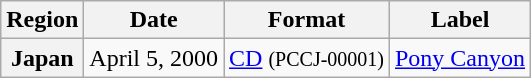<table class="wikitable plainrowheaders">
<tr>
<th>Region</th>
<th>Date</th>
<th>Format</th>
<th>Label</th>
</tr>
<tr>
<th scope="row">Japan</th>
<td>April 5, 2000</td>
<td><a href='#'>CD</a> <small>(PCCJ-00001)</small></td>
<td><a href='#'>Pony Canyon</a></td>
</tr>
</table>
